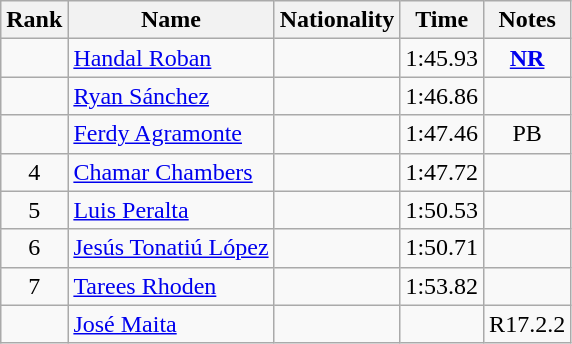<table class="wikitable sortable" style="text-align:center">
<tr>
<th>Rank</th>
<th>Name</th>
<th>Nationality</th>
<th>Time</th>
<th>Notes</th>
</tr>
<tr>
<td></td>
<td align=left><a href='#'>Handal Roban</a></td>
<td align=left></td>
<td>1:45.93</td>
<td><strong><a href='#'>NR</a></strong></td>
</tr>
<tr>
<td></td>
<td align=left><a href='#'>Ryan Sánchez</a></td>
<td align=left></td>
<td>1:46.86</td>
<td></td>
</tr>
<tr>
<td></td>
<td align=left><a href='#'>Ferdy Agramonte</a></td>
<td align=left></td>
<td>1:47.46</td>
<td>PB</td>
</tr>
<tr>
<td>4</td>
<td align=left><a href='#'>Chamar Chambers</a></td>
<td align=left></td>
<td>1:47.72</td>
<td></td>
</tr>
<tr>
<td>5</td>
<td align=left><a href='#'>Luis Peralta</a></td>
<td align=left></td>
<td>1:50.53</td>
<td></td>
</tr>
<tr>
<td>6</td>
<td align=left><a href='#'>Jesús Tonatiú López</a></td>
<td align=left></td>
<td>1:50.71</td>
<td></td>
</tr>
<tr>
<td>7</td>
<td align=left><a href='#'>Tarees Rhoden</a></td>
<td align=left></td>
<td>1:53.82</td>
<td></td>
</tr>
<tr>
<td></td>
<td align=left><a href='#'>José Maita</a></td>
<td align=left></td>
<td></td>
<td>R17.2.2</td>
</tr>
</table>
